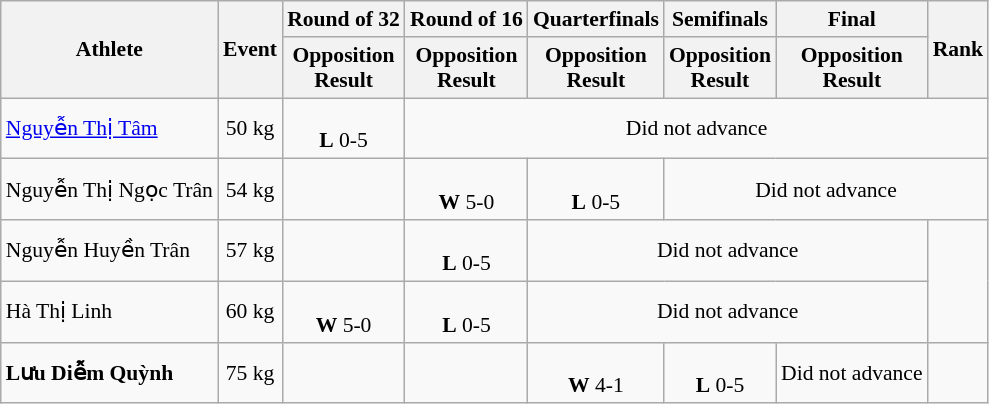<table class=wikitable style="text-align:center; font-size:90%">
<tr>
<th rowspan=2>Athlete</th>
<th rowspan=2>Event</th>
<th>Round of 32</th>
<th>Round of 16</th>
<th>Quarterfinals</th>
<th>Semifinals</th>
<th>Final</th>
<th rowspan=2>Rank</th>
</tr>
<tr>
<th>Opposition<br>Result</th>
<th>Opposition<br>Result</th>
<th>Opposition<br>Result</th>
<th>Opposition<br>Result</th>
<th>Opposition<br>Result</th>
</tr>
<tr>
<td align="left"><a href='#'>Nguyễn Thị Tâm</a></td>
<td>50 kg</td>
<td><br><strong>L</strong> 0-5</td>
<td colspan=5>Did not advance</td>
</tr>
<tr>
<td align="left">Nguyễn Thị Ngọc Trân</td>
<td>54 kg</td>
<td></td>
<td><br><strong>W</strong> 5-0</td>
<td><br><strong>L</strong> 0-5</td>
<td colspan=3>Did not advance</td>
</tr>
<tr>
<td align="left">Nguyễn Huyền Trân</td>
<td>57 kg</td>
<td></td>
<td><br><strong>L</strong> 0-5</td>
<td colspan=3>Did not advance</td>
</tr>
<tr>
<td align="left">Hà Thị Linh</td>
<td>60 kg</td>
<td><br><strong>W</strong> 5-0</td>
<td><br><strong>L</strong> 0-5</td>
<td colspan=3>Did not advance</td>
</tr>
<tr>
<td align="left"><strong>Lưu Diễm Quỳnh</strong></td>
<td>75 kg</td>
<td></td>
<td></td>
<td><br><strong>W</strong> 4-1</td>
<td><br><strong>L</strong> 0-5</td>
<td>Did not advance</td>
<td></td>
</tr>
</table>
